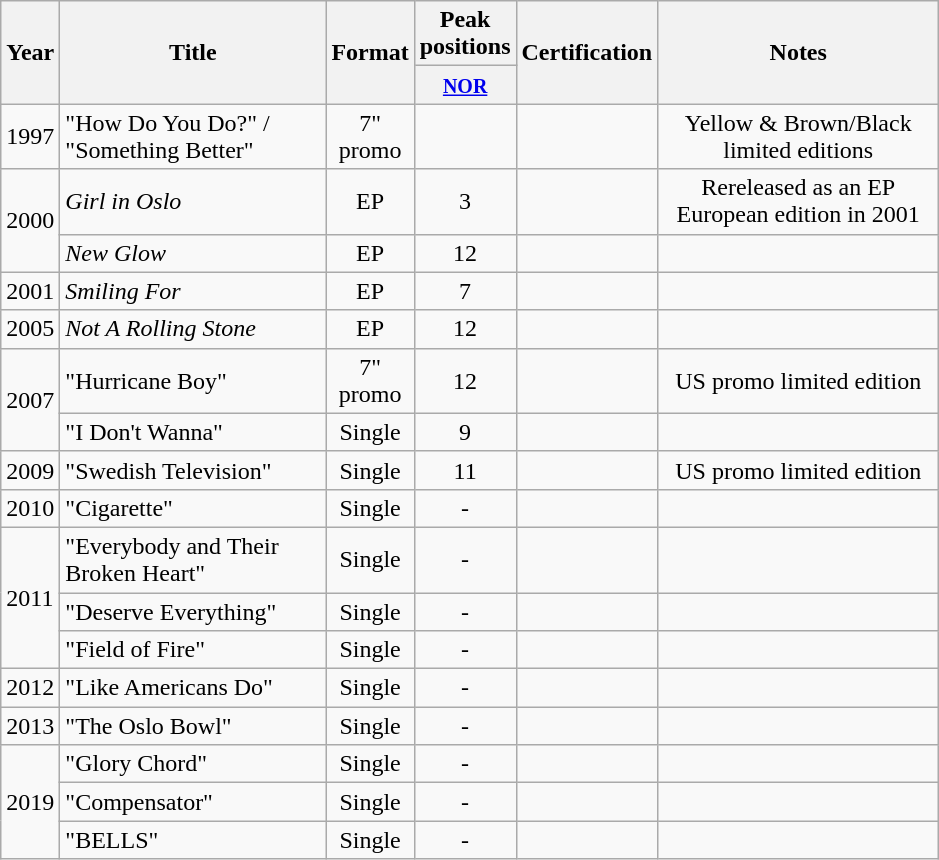<table class="wikitable">
<tr>
<th align="center" rowspan="2" width="10">Year</th>
<th align="center" rowspan="2" width="170">Title</th>
<th align="center" rowspan="2" width="30">Format</th>
<th align="center" colspan="1" width="20">Peak positions</th>
<th align="center" rowspan="2" width="70">Certification</th>
<th align="center" rowspan="2" width="180">Notes</th>
</tr>
<tr>
<th width="20"><small><a href='#'>NOR</a><br></small></th>
</tr>
<tr>
<td>1997</td>
<td>"How Do You Do?" / "Something Better"</td>
<td style="text-align:center;">7" promo</td>
<td style="text-align:center;"></td>
<td style="text-align:center;"></td>
<td style="text-align:center;">Yellow & Brown/Black limited editions</td>
</tr>
<tr>
<td rowspan=2>2000</td>
<td><em>Girl in Oslo</em></td>
<td style="text-align:center;">EP</td>
<td style="text-align:center;">3</td>
<td style="text-align:center;"></td>
<td style="text-align:center;">Rereleased as an EP European edition in 2001</td>
</tr>
<tr>
<td><em>New Glow</em></td>
<td style="text-align:center;">EP</td>
<td style="text-align:center;">12</td>
<td style="text-align:center;"></td>
<td style="text-align:center;"></td>
</tr>
<tr>
<td>2001</td>
<td><em>Smiling For</em></td>
<td style="text-align:center;">EP</td>
<td style="text-align:center;">7</td>
<td style="text-align:center;"></td>
<td style="text-align:center;"></td>
</tr>
<tr>
<td>2005</td>
<td><em>Not A Rolling Stone</em></td>
<td style="text-align:center;">EP</td>
<td style="text-align:center;">12</td>
<td style="text-align:center;"></td>
<td style="text-align:center;"></td>
</tr>
<tr>
<td rowspan=2>2007</td>
<td>"Hurricane Boy"</td>
<td style="text-align:center;">7" promo</td>
<td style="text-align:center;">12</td>
<td style="text-align:center;"></td>
<td style="text-align:center;">US promo limited edition</td>
</tr>
<tr>
<td>"I Don't Wanna"</td>
<td style="text-align:center;">Single</td>
<td style="text-align:center;">9</td>
<td style="text-align:center;"></td>
<td style="text-align:center;"></td>
</tr>
<tr>
<td>2009</td>
<td>"Swedish Television"</td>
<td style="text-align:center;">Single</td>
<td style="text-align:center;">11</td>
<td style="text-align:center;"></td>
<td style="text-align:center;">US promo limited edition</td>
</tr>
<tr>
<td>2010</td>
<td>"Cigarette"</td>
<td style="text-align:center;">Single</td>
<td style="text-align:center;">-</td>
<td style="text-align:center;"></td>
<td style="text-align:center;"></td>
</tr>
<tr>
<td rowspan=3>2011</td>
<td>"Everybody and Their Broken Heart"</td>
<td style="text-align:center;">Single</td>
<td style="text-align:center;">-</td>
<td style="text-align:center;"></td>
<td style="text-align:center;"></td>
</tr>
<tr>
<td>"Deserve Everything"</td>
<td style="text-align:center;">Single</td>
<td style="text-align:center;">-</td>
<td style="text-align:center;"></td>
<td style="text-align:center;"></td>
</tr>
<tr>
<td>"Field of Fire"</td>
<td style="text-align:center;">Single</td>
<td style="text-align:center;">-</td>
<td style="text-align:center;"></td>
<td style="text-align:center;"></td>
</tr>
<tr>
<td>2012</td>
<td>"Like Americans Do"</td>
<td style="text-align:center;">Single</td>
<td style="text-align:center;">-</td>
<td style="text-align:center;"></td>
<td style="text-align:center;"></td>
</tr>
<tr>
<td>2013</td>
<td>"The Oslo Bowl"</td>
<td style="text-align:center;">Single</td>
<td style="text-align:center;">-</td>
<td style="text-align:center;"></td>
<td style="text-align:center;"></td>
</tr>
<tr>
<td rowspan=3>2019</td>
<td>"Glory Chord"</td>
<td style="text-align:center;">Single</td>
<td style="text-align:center;">-</td>
<td style="text-align:center;"></td>
<td style="text-align:center;"></td>
</tr>
<tr>
<td>"Compensator"</td>
<td style="text-align:center;">Single</td>
<td style="text-align:center;">-</td>
<td style="text-align:center;"></td>
<td style="text-align:center;"></td>
</tr>
<tr>
<td>"BELLS"</td>
<td style="text-align:center;">Single</td>
<td style="text-align:center;">-</td>
<td style="text-align:center;"></td>
<td style="text-align:center;"></td>
</tr>
</table>
